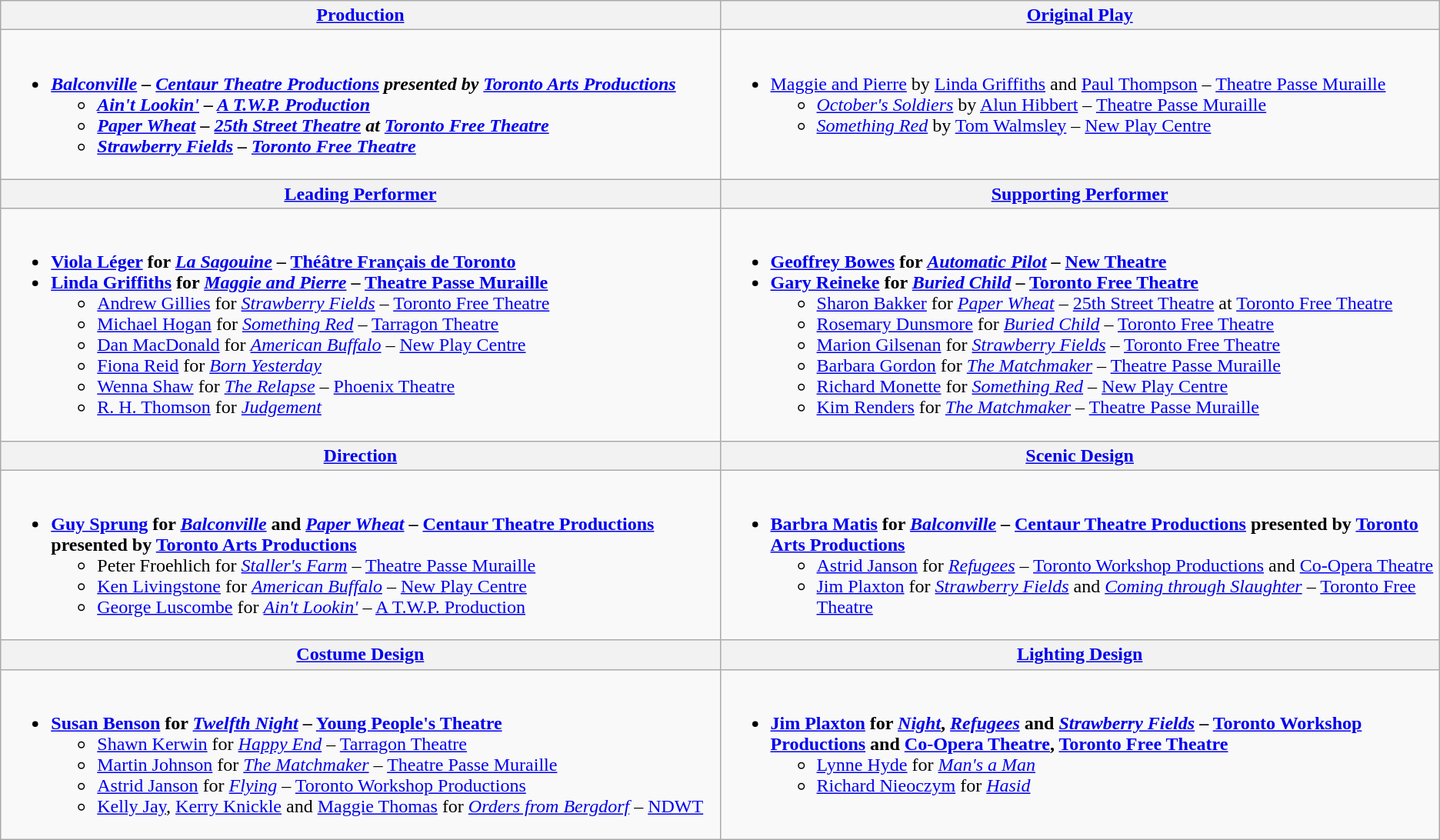<table class=wikitable style="width="100%">
<tr>
<th width="50%"><a href='#'>Production</a></th>
<th width="50%"><a href='#'>Original Play</a></th>
</tr>
<tr>
<td valign="top"><br><ul><li><strong><em><a href='#'>Balconville</a><em> – <a href='#'>Centaur Theatre Productions</a> presented by <a href='#'>Toronto Arts Productions</a><strong><ul><li></em><a href='#'>Ain't Lookin'</a><em> – <a href='#'>A T.W.P. Production</a></li><li></em><a href='#'>Paper Wheat</a><em> – <a href='#'>25th Street Theatre</a> at <a href='#'>Toronto Free Theatre</a></li><li></em><a href='#'>Strawberry Fields</a><em> – <a href='#'>Toronto Free Theatre</a></li></ul></li></ul></td>
<td valign="top"><br><ul><li></em></strong><a href='#'>Maggie and Pierre</a></em> by <a href='#'>Linda Griffiths</a> and <a href='#'>Paul Thompson</a> – <a href='#'>Theatre Passe Muraille</a></strong><ul><li><em><a href='#'>October's Soldiers</a></em> by <a href='#'>Alun Hibbert</a> – <a href='#'>Theatre Passe Muraille</a></li><li><em><a href='#'>Something Red</a></em> by <a href='#'>Tom Walmsley</a> – <a href='#'>New Play Centre</a></li></ul></li></ul></td>
</tr>
<tr>
<th width="50%"><a href='#'>Leading Performer</a></th>
<th width="50%"><a href='#'>Supporting Performer</a></th>
</tr>
<tr>
<td valign="top"><br><ul><li><strong><a href='#'>Viola Léger</a> for <em><a href='#'>La Sagouine</a></em> – <a href='#'>Théâtre Français de Toronto</a></strong></li><li><strong><a href='#'>Linda Griffiths</a> for <em><a href='#'>Maggie and Pierre</a></em> – <a href='#'>Theatre Passe Muraille</a></strong><ul><li><a href='#'>Andrew Gillies</a> for <em><a href='#'>Strawberry Fields</a></em> – <a href='#'>Toronto Free Theatre</a></li><li><a href='#'>Michael Hogan</a> for <em><a href='#'>Something Red</a></em> – <a href='#'>Tarragon Theatre</a></li><li><a href='#'>Dan MacDonald</a> for <em><a href='#'>American Buffalo</a></em> – <a href='#'>New Play Centre</a></li><li><a href='#'>Fiona Reid</a> for <em><a href='#'>Born Yesterday</a></em></li><li><a href='#'>Wenna Shaw</a> for <em><a href='#'>The Relapse</a></em> – <a href='#'>Phoenix Theatre</a></li><li><a href='#'>R. H. Thomson</a> for <em><a href='#'>Judgement</a></em></li></ul></li></ul></td>
<td valign="top"><br><ul><li><strong><a href='#'>Geoffrey Bowes</a> for <em><a href='#'>Automatic Pilot</a></em> – <a href='#'>New Theatre</a></strong></li><li><strong><a href='#'>Gary Reineke</a> for <em><a href='#'>Buried Child</a></em> – <a href='#'>Toronto Free Theatre</a></strong><ul><li><a href='#'>Sharon Bakker</a> for <em><a href='#'>Paper Wheat</a></em> – <a href='#'>25th Street Theatre</a> at <a href='#'>Toronto Free Theatre</a></li><li><a href='#'>Rosemary Dunsmore</a> for <em><a href='#'>Buried Child</a></em> – <a href='#'>Toronto Free Theatre</a></li><li><a href='#'>Marion Gilsenan</a> for <em><a href='#'>Strawberry Fields</a></em> – <a href='#'>Toronto Free Theatre</a></li><li><a href='#'>Barbara Gordon</a> for <em><a href='#'>The Matchmaker</a></em> – <a href='#'>Theatre Passe Muraille</a></li><li><a href='#'>Richard Monette</a> for <em><a href='#'>Something Red</a></em> – <a href='#'>New Play Centre</a></li><li><a href='#'>Kim Renders</a> for <em><a href='#'>The Matchmaker</a></em> – <a href='#'>Theatre Passe Muraille</a></li></ul></li></ul></td>
</tr>
<tr>
<th width="50%"><a href='#'>Direction</a></th>
<th width="50%"><a href='#'>Scenic Design</a></th>
</tr>
<tr>
<td valign="top"><br><ul><li><strong><a href='#'>Guy Sprung</a> for <em><a href='#'>Balconville</a></em> and <em><a href='#'>Paper Wheat</a></em> – <a href='#'>Centaur Theatre Productions</a> presented by <a href='#'>Toronto Arts Productions</a></strong><ul><li>Peter Froehlich for <em><a href='#'>Staller's Farm</a></em> – <a href='#'>Theatre Passe Muraille</a></li><li><a href='#'>Ken Livingstone</a> for <em><a href='#'>American Buffalo</a></em> – <a href='#'>New Play Centre</a></li><li><a href='#'>George Luscombe</a> for <em><a href='#'>Ain't Lookin'</a></em> – <a href='#'>A T.W.P. Production</a></li></ul></li></ul></td>
<td valign="top"><br><ul><li><strong><a href='#'>Barbra Matis</a> for <em><a href='#'>Balconville</a></em> – <a href='#'>Centaur Theatre Productions</a> presented by <a href='#'>Toronto Arts Productions</a></strong><ul><li><a href='#'>Astrid Janson</a> for <em><a href='#'>Refugees</a></em> – <a href='#'>Toronto Workshop Productions</a> and <a href='#'>Co-Opera Theatre</a></li><li><a href='#'>Jim Plaxton</a> for <em><a href='#'>Strawberry Fields</a></em> and <em><a href='#'>Coming through Slaughter</a></em> – <a href='#'>Toronto Free Theatre</a></li></ul></li></ul></td>
</tr>
<tr>
<th width="50%"><a href='#'>Costume Design</a></th>
<th width="50%"><a href='#'>Lighting Design</a></th>
</tr>
<tr>
<td valign="top"><br><ul><li><strong><a href='#'>Susan Benson</a> for <em><a href='#'>Twelfth Night</a></em> – <a href='#'>Young People's Theatre</a></strong><ul><li><a href='#'>Shawn Kerwin</a> for <em><a href='#'>Happy End</a></em> – <a href='#'>Tarragon Theatre</a></li><li><a href='#'>Martin Johnson</a> for <em><a href='#'>The Matchmaker</a></em> – <a href='#'>Theatre Passe Muraille</a></li><li><a href='#'>Astrid Janson</a> for <em><a href='#'>Flying</a></em> – <a href='#'>Toronto Workshop Productions</a></li><li><a href='#'>Kelly Jay</a>, <a href='#'>Kerry Knickle</a> and <a href='#'>Maggie Thomas</a> for <em><a href='#'>Orders from Bergdorf</a></em> – <a href='#'>NDWT</a></li></ul></li></ul></td>
<td valign="top"><br><ul><li><strong><a href='#'>Jim Plaxton</a> for <em><a href='#'>Night</a></em>, <em><a href='#'>Refugees</a></em> and <em><a href='#'>Strawberry Fields</a></em> – <a href='#'>Toronto Workshop Productions</a> and <a href='#'>Co-Opera Theatre</a>, <a href='#'>Toronto Free Theatre</a></strong><ul><li><a href='#'>Lynne Hyde</a> for <em><a href='#'>Man's a Man</a></em></li><li><a href='#'>Richard Nieoczym</a> for <em><a href='#'>Hasid</a></em></li></ul></li></ul></td>
</tr>
</table>
